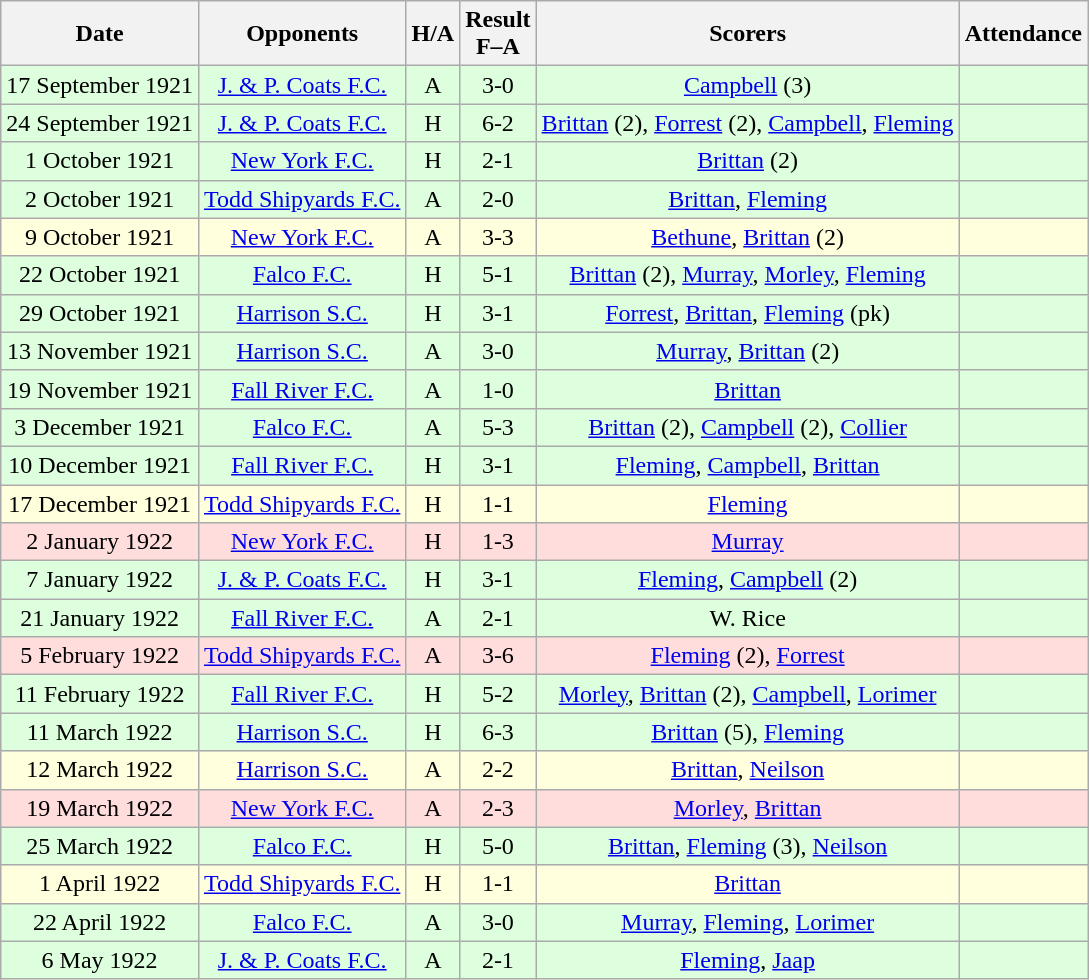<table class="wikitable" style="text-align:center">
<tr>
<th>Date</th>
<th>Opponents</th>
<th>H/A</th>
<th>Result<br>F–A</th>
<th>Scorers</th>
<th>Attendance</th>
</tr>
<tr bgcolor="#ddffdd">
<td>17 September 1921</td>
<td><a href='#'>J. & P. Coats F.C.</a></td>
<td>A</td>
<td>3-0</td>
<td><a href='#'>Campbell</a> (3)</td>
<td></td>
</tr>
<tr bgcolor="#ddffdd">
<td>24 September 1921</td>
<td><a href='#'>J. & P. Coats F.C.</a></td>
<td>H</td>
<td>6-2</td>
<td><a href='#'>Brittan</a> (2), <a href='#'>Forrest</a> (2), <a href='#'>Campbell</a>, <a href='#'>Fleming</a></td>
<td></td>
</tr>
<tr bgcolor="#ddffdd">
<td>1 October 1921</td>
<td><a href='#'>New York F.C.</a></td>
<td>H</td>
<td>2-1</td>
<td><a href='#'>Brittan</a> (2)</td>
<td></td>
</tr>
<tr bgcolor="#ddffdd">
<td>2 October 1921</td>
<td><a href='#'>Todd Shipyards F.C.</a></td>
<td>A</td>
<td>2-0</td>
<td><a href='#'>Brittan</a>, <a href='#'>Fleming</a></td>
<td></td>
</tr>
<tr bgcolor="#ffffdd">
<td>9 October 1921</td>
<td><a href='#'>New York F.C.</a></td>
<td>A</td>
<td>3-3</td>
<td><a href='#'>Bethune</a>, <a href='#'>Brittan</a> (2)</td>
<td></td>
</tr>
<tr bgcolor="#ddffdd">
<td>22 October 1921</td>
<td><a href='#'>Falco F.C.</a></td>
<td>H</td>
<td>5-1</td>
<td><a href='#'>Brittan</a> (2), <a href='#'>Murray</a>, <a href='#'>Morley</a>, <a href='#'>Fleming</a></td>
<td></td>
</tr>
<tr bgcolor="#ddffdd">
<td>29 October 1921</td>
<td><a href='#'>Harrison S.C.</a></td>
<td>H</td>
<td>3-1</td>
<td><a href='#'>Forrest</a>, <a href='#'>Brittan</a>, <a href='#'>Fleming</a> (pk)</td>
<td></td>
</tr>
<tr bgcolor="#ddffdd">
<td>13 November 1921</td>
<td><a href='#'>Harrison S.C.</a></td>
<td>A</td>
<td>3-0</td>
<td><a href='#'>Murray</a>, <a href='#'>Brittan</a> (2)</td>
<td></td>
</tr>
<tr bgcolor="#ddffdd">
<td>19 November 1921</td>
<td><a href='#'>Fall River F.C.</a></td>
<td>A</td>
<td>1-0</td>
<td><a href='#'>Brittan</a></td>
<td></td>
</tr>
<tr bgcolor="#ddffdd">
<td>3 December 1921</td>
<td><a href='#'>Falco F.C.</a></td>
<td>A</td>
<td>5-3</td>
<td><a href='#'>Brittan</a> (2), <a href='#'>Campbell</a> (2), <a href='#'>Collier</a></td>
<td></td>
</tr>
<tr bgcolor="#ddffdd">
<td>10 December 1921</td>
<td><a href='#'>Fall River F.C.</a></td>
<td>H</td>
<td>3-1</td>
<td><a href='#'>Fleming</a>, <a href='#'>Campbell</a>, <a href='#'>Brittan</a></td>
<td></td>
</tr>
<tr bgcolor="#ffffdd">
<td>17 December 1921</td>
<td><a href='#'>Todd Shipyards F.C.</a></td>
<td>H</td>
<td>1-1</td>
<td><a href='#'>Fleming</a></td>
<td></td>
</tr>
<tr bgcolor="#ffdddd">
<td>2 January 1922</td>
<td><a href='#'>New York F.C.</a></td>
<td>H</td>
<td>1-3</td>
<td><a href='#'>Murray</a></td>
<td></td>
</tr>
<tr bgcolor="#ddffdd">
<td>7 January 1922</td>
<td><a href='#'>J. & P. Coats F.C.</a></td>
<td>H</td>
<td>3-1</td>
<td><a href='#'>Fleming</a>, <a href='#'>Campbell</a> (2)</td>
<td></td>
</tr>
<tr bgcolor="#ddffdd">
<td>21 January 1922</td>
<td><a href='#'>Fall River F.C.</a></td>
<td>A</td>
<td>2-1</td>
<td>W. Rice</td>
<td></td>
</tr>
<tr bgcolor="#ffdddd">
<td>5 February 1922</td>
<td><a href='#'>Todd Shipyards F.C.</a></td>
<td>A</td>
<td>3-6</td>
<td><a href='#'>Fleming</a> (2), <a href='#'>Forrest</a></td>
<td></td>
</tr>
<tr bgcolor="#ddffdd">
<td>11 February 1922</td>
<td><a href='#'>Fall River F.C.</a></td>
<td>H</td>
<td>5-2</td>
<td><a href='#'>Morley</a>, <a href='#'>Brittan</a> (2), <a href='#'>Campbell</a>, <a href='#'>Lorimer</a></td>
<td></td>
</tr>
<tr bgcolor="#ddffdd">
<td>11 March 1922</td>
<td><a href='#'>Harrison S.C.</a></td>
<td>H</td>
<td>6-3</td>
<td><a href='#'>Brittan</a> (5), <a href='#'>Fleming</a></td>
<td></td>
</tr>
<tr bgcolor="#ffffdd">
<td>12 March 1922</td>
<td><a href='#'>Harrison S.C.</a></td>
<td>A</td>
<td>2-2</td>
<td><a href='#'>Brittan</a>, <a href='#'>Neilson</a></td>
<td></td>
</tr>
<tr bgcolor="#ffdddd">
<td>19 March 1922</td>
<td><a href='#'>New York F.C.</a></td>
<td>A</td>
<td>2-3</td>
<td><a href='#'>Morley</a>, <a href='#'>Brittan</a></td>
<td></td>
</tr>
<tr bgcolor="#ddffdd">
<td>25 March 1922</td>
<td><a href='#'>Falco F.C.</a></td>
<td>H</td>
<td>5-0</td>
<td><a href='#'>Brittan</a>, <a href='#'>Fleming</a> (3), <a href='#'>Neilson</a></td>
<td></td>
</tr>
<tr bgcolor="#ffffdd">
<td>1 April 1922</td>
<td><a href='#'>Todd Shipyards F.C.</a></td>
<td>H</td>
<td>1-1</td>
<td><a href='#'>Brittan</a></td>
<td></td>
</tr>
<tr bgcolor="#ddffdd">
<td>22 April 1922</td>
<td><a href='#'>Falco F.C.</a></td>
<td>A</td>
<td>3-0</td>
<td><a href='#'>Murray</a>, <a href='#'>Fleming</a>, <a href='#'>Lorimer</a></td>
<td></td>
</tr>
<tr bgcolor="#ddffdd">
<td>6 May 1922</td>
<td><a href='#'>J. & P. Coats F.C.</a></td>
<td>A</td>
<td>2-1</td>
<td><a href='#'>Fleming</a>, <a href='#'>Jaap</a></td>
<td></td>
</tr>
</table>
